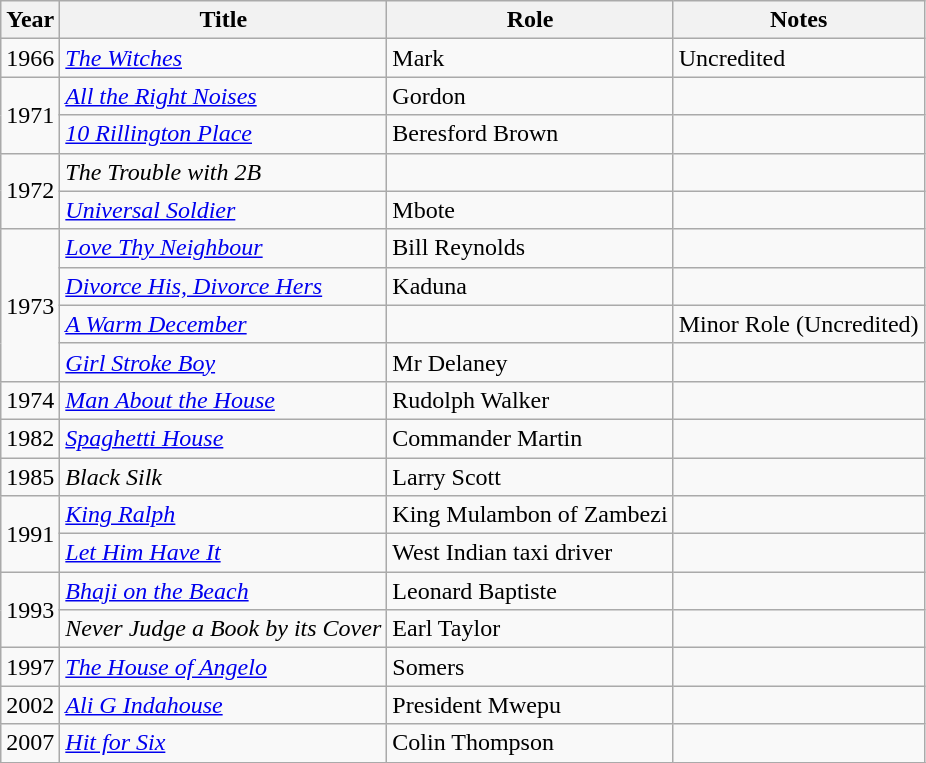<table class="wikitable sortable">
<tr>
<th>Year</th>
<th>Title</th>
<th>Role</th>
<th>Notes</th>
</tr>
<tr>
<td>1966</td>
<td><em><a href='#'>The Witches</a></em></td>
<td>Mark</td>
<td>Uncredited</td>
</tr>
<tr>
<td rowspan=2>1971</td>
<td><em><a href='#'>All the Right Noises</a></em></td>
<td>Gordon</td>
<td></td>
</tr>
<tr>
<td><em><a href='#'>10 Rillington Place</a></em></td>
<td>Beresford Brown</td>
<td></td>
</tr>
<tr>
<td rowspan=2>1972</td>
<td><em>The Trouble with 2B</em></td>
<td></td>
<td></td>
</tr>
<tr>
<td><em><a href='#'>Universal Soldier</a></em></td>
<td>Mbote</td>
<td></td>
</tr>
<tr>
<td rowspan=4>1973</td>
<td><em><a href='#'>Love Thy Neighbour</a></em></td>
<td>Bill Reynolds</td>
<td></td>
</tr>
<tr>
<td><em><a href='#'>Divorce His, Divorce Hers</a></em></td>
<td>Kaduna</td>
<td></td>
</tr>
<tr>
<td><em><a href='#'>A Warm December</a></em></td>
<td></td>
<td>Minor Role (Uncredited)</td>
</tr>
<tr>
<td><em><a href='#'>Girl Stroke Boy</a></em></td>
<td>Mr Delaney</td>
<td></td>
</tr>
<tr>
<td>1974</td>
<td><em><a href='#'>Man About the House</a></em></td>
<td>Rudolph Walker</td>
<td></td>
</tr>
<tr>
<td>1982</td>
<td><em><a href='#'>Spaghetti House</a></em></td>
<td>Commander Martin</td>
<td></td>
</tr>
<tr>
<td>1985</td>
<td><em>Black Silk</em></td>
<td>Larry Scott</td>
<td></td>
</tr>
<tr>
<td rowspan=2>1991</td>
<td><em><a href='#'>King Ralph</a></em></td>
<td>King Mulambon of Zambezi</td>
<td></td>
</tr>
<tr>
<td><em><a href='#'>Let Him Have It</a></em></td>
<td>West Indian taxi driver</td>
<td></td>
</tr>
<tr>
<td rowspan=2>1993</td>
<td><em><a href='#'>Bhaji on the Beach</a></em></td>
<td>Leonard Baptiste</td>
<td></td>
</tr>
<tr>
<td><em>Never Judge a Book by its Cover</em></td>
<td>Earl Taylor</td>
<td></td>
</tr>
<tr>
<td>1997</td>
<td><em><a href='#'>The House of Angelo</a></em></td>
<td>Somers</td>
<td></td>
</tr>
<tr>
<td>2002</td>
<td><em><a href='#'>Ali G Indahouse</a></em></td>
<td>President Mwepu</td>
<td></td>
</tr>
<tr>
<td>2007</td>
<td><em><a href='#'>Hit for Six</a></em></td>
<td>Colin Thompson</td>
<td></td>
</tr>
<tr>
</tr>
</table>
